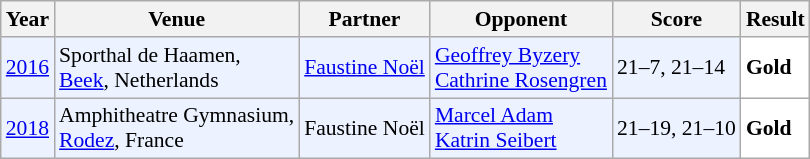<table class="sortable wikitable" style="font-size: 90%;">
<tr>
<th>Year</th>
<th>Venue</th>
<th>Partner</th>
<th>Opponent</th>
<th>Score</th>
<th>Result</th>
</tr>
<tr style="background:#ECF2FF">
<td align="center"><a href='#'>2016</a></td>
<td align="left">Sporthal de Haamen,<br><a href='#'>Beek</a>, Netherlands</td>
<td align="left"> <a href='#'>Faustine Noël</a></td>
<td align="left"> <a href='#'>Geoffrey Byzery</a><br> <a href='#'>Cathrine Rosengren</a></td>
<td align="left">21–7, 21–14</td>
<td style="text-align:left; background:white"> <strong>Gold</strong></td>
</tr>
<tr style="background:#ECF2FF">
<td align="center"><a href='#'>2018</a></td>
<td align="left">Amphitheatre Gymnasium,<br><a href='#'>Rodez</a>, France</td>
<td align="left"> Faustine Noël</td>
<td align="left"> <a href='#'>Marcel Adam</a><br> <a href='#'>Katrin Seibert</a></td>
<td align="left">21–19, 21–10</td>
<td style="text-align:left; background:white"> <strong>Gold</strong></td>
</tr>
</table>
